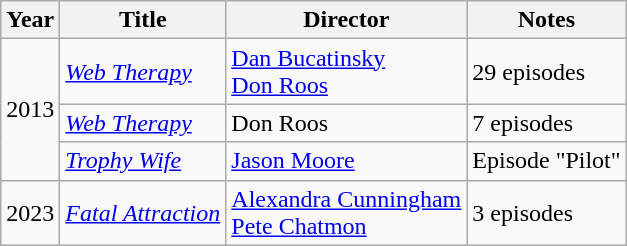<table class="wikitable">
<tr>
<th>Year</th>
<th>Title</th>
<th>Director</th>
<th>Notes</th>
</tr>
<tr>
<td rowspan=3>2013</td>
<td><em><a href='#'>Web Therapy</a></em></td>
<td><a href='#'>Dan Bucatinsky</a><br><a href='#'>Don Roos</a></td>
<td>29 episodes</td>
</tr>
<tr>
<td><em><a href='#'>Web Therapy</a></em></td>
<td>Don Roos</td>
<td>7 episodes</td>
</tr>
<tr>
<td><em><a href='#'>Trophy Wife</a></em></td>
<td><a href='#'>Jason Moore</a></td>
<td>Episode "Pilot"</td>
</tr>
<tr>
<td>2023</td>
<td><em><a href='#'>Fatal Attraction</a></em></td>
<td><a href='#'>Alexandra Cunningham</a><br><a href='#'>Pete Chatmon</a></td>
<td>3 episodes</td>
</tr>
</table>
